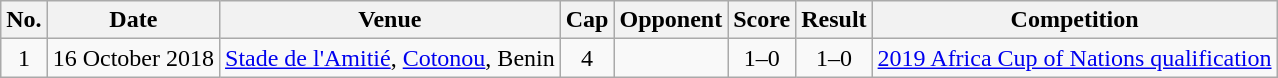<table class="wikitable sortable">
<tr>
<th scope="col">No.</th>
<th scope="col" data-sort-type="date">Date</th>
<th scope="col">Venue</th>
<th scope="col">Cap</th>
<th scope="col">Opponent</th>
<th scope="col">Score</th>
<th scope="col">Result</th>
<th scope="col">Competition</th>
</tr>
<tr>
<td align="center">1</td>
<td>16 October 2018</td>
<td><a href='#'>Stade de l'Amitié</a>, <a href='#'>Cotonou</a>, Benin</td>
<td align="center">4</td>
<td></td>
<td align="center">1–0</td>
<td align="center">1–0</td>
<td><a href='#'>2019 Africa Cup of Nations qualification</a></td>
</tr>
</table>
